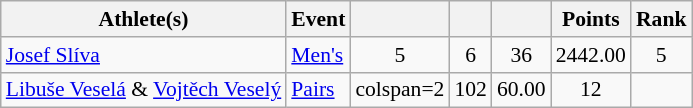<table class="wikitable" style="font-size:90%">
<tr>
<th>Athlete(s)</th>
<th>Event</th>
<th></th>
<th></th>
<th></th>
<th>Points</th>
<th>Rank</th>
</tr>
<tr align="center">
<td align="left"><a href='#'>Josef Slíva</a></td>
<td align="left"><a href='#'>Men's</a></td>
<td>5</td>
<td>6</td>
<td>36</td>
<td>2442.00</td>
<td>5</td>
</tr>
<tr align="center">
<td align="left"><a href='#'>Libuše Veselá</a> & <a href='#'>Vojtěch Veselý</a></td>
<td align="left" rowspan=3><a href='#'>Pairs</a></td>
<td>colspan=2 </td>
<td>102</td>
<td>60.00</td>
<td>12</td>
</tr>
</table>
